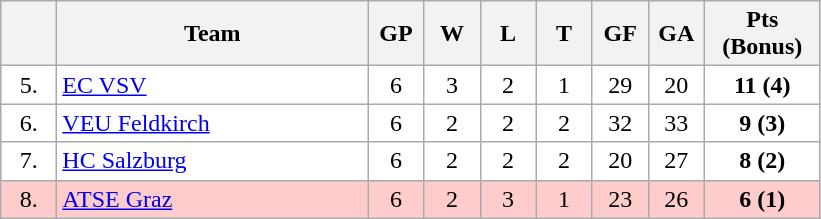<table class="wikitable">
<tr>
<th width="30"></th>
<th width="200">Team</th>
<th width="30">GP</th>
<th width="30">W</th>
<th width="30">L</th>
<th width="30">T</th>
<th width="30">GF</th>
<th width="30">GA</th>
<th width="70">Pts (Bonus)</th>
</tr>
<tr bgcolor="#FFFFFF" align="center">
<td>5.</td>
<td align="left"><a href='#'>EC VSV</a></td>
<td>6</td>
<td>3</td>
<td>2</td>
<td>1</td>
<td>29</td>
<td>20</td>
<td><strong>11 (4)</strong></td>
</tr>
<tr bgcolor="#FFFFFF" align="center">
<td>6.</td>
<td align="left"><a href='#'>VEU Feldkirch</a></td>
<td>6</td>
<td>2</td>
<td>2</td>
<td>2</td>
<td>32</td>
<td>33</td>
<td><strong>9 (3)</strong></td>
</tr>
<tr bgcolor="#FFFFFF" align="center">
<td>7.</td>
<td align="left"><a href='#'>HC Salzburg</a></td>
<td>6</td>
<td>2</td>
<td>2</td>
<td>2</td>
<td>20</td>
<td>27</td>
<td><strong>8 (2)</strong></td>
</tr>
<tr bgcolor="#FFCCCC" align="center">
<td>8.</td>
<td align="left"><a href='#'>ATSE Graz</a></td>
<td>6</td>
<td>2</td>
<td>3</td>
<td>1</td>
<td>23</td>
<td>26</td>
<td><strong>6 (1)</strong></td>
</tr>
</table>
